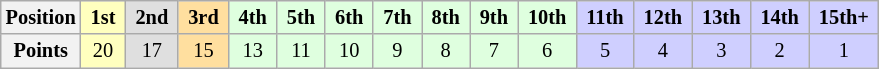<table class="wikitable" style="font-size:85%; text-align:center">
<tr>
<th>Position</th>
<td style="background:#ffffbf;"> <strong>1st</strong> </td>
<td style="background:#dfdfdf;"> <strong>2nd</strong> </td>
<td style="background:#ffdf9f;"> <strong>3rd</strong> </td>
<td style="background:#dfffdf;"> <strong>4th</strong> </td>
<td style="background:#dfffdf;"> <strong>5th</strong> </td>
<td style="background:#dfffdf;"> <strong>6th</strong> </td>
<td style="background:#dfffdf;"> <strong>7th</strong> </td>
<td style="background:#dfffdf;"> <strong>8th</strong> </td>
<td style="background:#dfffdf;"> <strong>9th</strong> </td>
<td style="background:#dfffdf;"> <strong>10th</strong> </td>
<td style="background:#cfcfff;"> <strong>11th</strong> </td>
<td style="background:#cfcfff;"> <strong>12th</strong> </td>
<td style="background:#cfcfff;"> <strong>13th</strong> </td>
<td style="background:#cfcfff;"> <strong>14th</strong> </td>
<td style="background:#cfcfff;"> <strong>15th+</strong> </td>
</tr>
<tr>
<th>Points</th>
<td style="background:#ffffbf;">20</td>
<td style="background:#dfdfdf;">17</td>
<td style="background:#ffdf9f;">15</td>
<td style="background:#dfffdf;">13</td>
<td style="background:#dfffdf;">11</td>
<td style="background:#dfffdf;">10</td>
<td style="background:#dfffdf;">9</td>
<td style="background:#dfffdf;">8</td>
<td style="background:#dfffdf;">7</td>
<td style="background:#dfffdf;">6</td>
<td style="background:#cfcfff;">5</td>
<td style="background:#cfcfff;">4</td>
<td style="background:#cfcfff;">3</td>
<td style="background:#cfcfff;">2</td>
<td style="background:#cfcfff;">1</td>
</tr>
</table>
